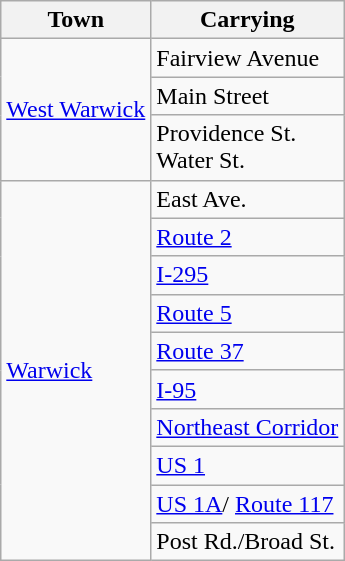<table class="wikitable">
<tr>
<th>Town</th>
<th>Carrying</th>
</tr>
<tr>
<td rowspan="3"><a href='#'>West Warwick</a></td>
<td>Fairview Avenue</td>
</tr>
<tr>
<td>Main Street</td>
</tr>
<tr>
<td>Providence St.<br>Water St.</td>
</tr>
<tr>
<td rowspan="10"><a href='#'>Warwick</a></td>
<td>East Ave.</td>
</tr>
<tr>
<td> <a href='#'>Route 2</a></td>
</tr>
<tr>
<td> <a href='#'>I-295</a></td>
</tr>
<tr>
<td> <a href='#'>Route 5</a></td>
</tr>
<tr>
<td> <a href='#'>Route 37</a></td>
</tr>
<tr>
<td> <a href='#'>I-95</a></td>
</tr>
<tr>
<td><a href='#'>Northeast Corridor</a></td>
</tr>
<tr>
<td> <a href='#'>US 1</a></td>
</tr>
<tr>
<td> <a href='#'>US 1A</a>/ <a href='#'>Route 117</a></td>
</tr>
<tr>
<td>Post Rd./Broad St.</td>
</tr>
</table>
